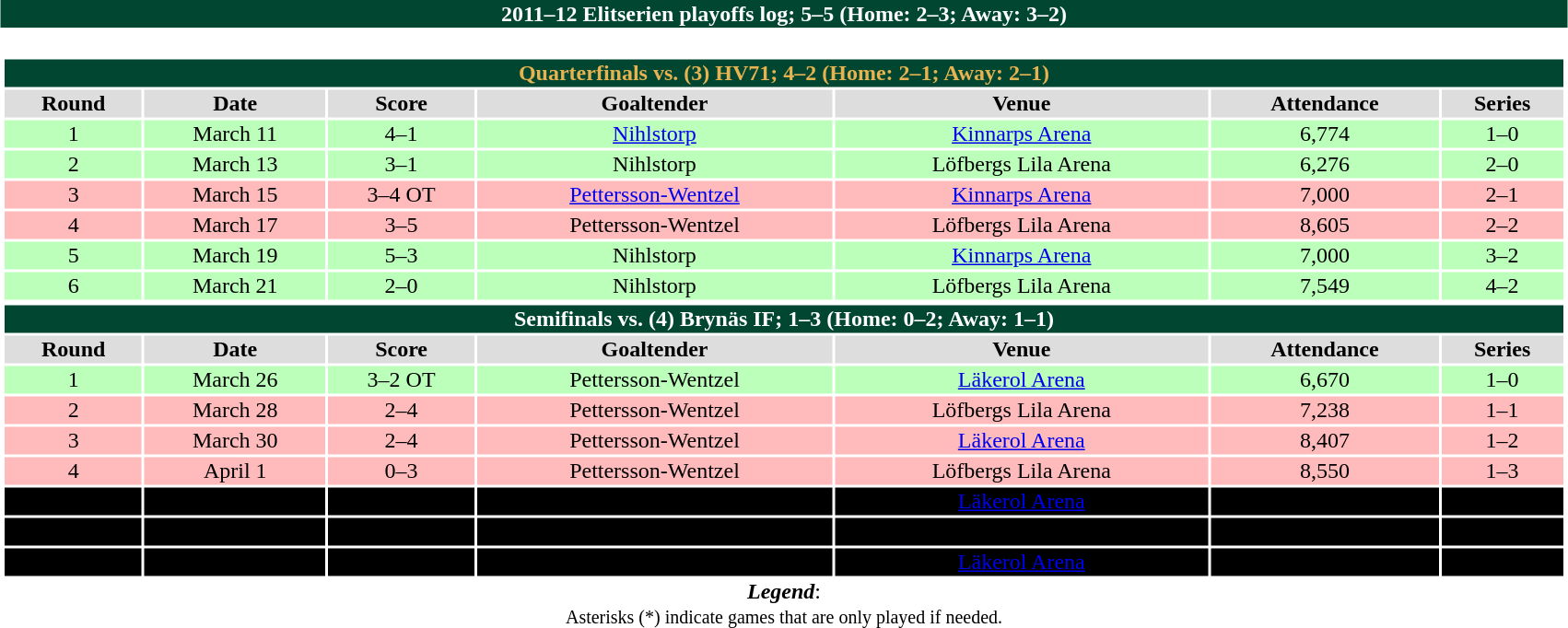<table class="toccolours" width=90% style="clear:both; margin:1.5em auto; text-align:center;">
<tr>
<th colspan=10 style="background:#004631; color: #ffffff;">2011–12 Elitserien playoffs log; 5–5 (Home: 2–3; Away: 3–2)</th>
</tr>
<tr>
<td colspan=10><br><table class="toccolours collapsible collapsed" width=100%>
<tr>
<th colspan=10; style="background:#004631; color: #E6B350;">Quarterfinals vs. (3) HV71; 4–2 (Home: 2–1; Away: 2–1)</th>
</tr>
<tr align="center"  bgcolor="#dddddd">
<td><strong>Round</strong></td>
<td><strong>Date</strong></td>
<td><strong>Score</strong></td>
<td><strong>Goaltender</strong></td>
<td><strong>Venue</strong></td>
<td><strong>Attendance</strong></td>
<td><strong>Series</strong></td>
</tr>
<tr align="center" bgcolor="#bbffbb">
<td>1</td>
<td>March 11</td>
<td>4–1</td>
<td><a href='#'>Nihlstorp</a></td>
<td><a href='#'>Kinnarps Arena</a></td>
<td>6,774</td>
<td>1–0</td>
</tr>
<tr align="center" bgcolor="#bbffbb">
<td>2</td>
<td>March 13</td>
<td>3–1</td>
<td>Nihlstorp</td>
<td>Löfbergs Lila Arena</td>
<td>6,276</td>
<td>2–0</td>
</tr>
<tr align="center" bgcolor="#ffbbbb">
<td>3</td>
<td>March 15</td>
<td>3–4 OT</td>
<td><a href='#'>Pettersson-Wentzel</a></td>
<td><a href='#'>Kinnarps Arena</a></td>
<td>7,000</td>
<td>2–1</td>
</tr>
<tr align="center" bgcolor="#ffbbbb">
<td>4</td>
<td>March 17</td>
<td>3–5</td>
<td>Pettersson-Wentzel</td>
<td>Löfbergs Lila Arena</td>
<td>8,605</td>
<td>2–2</td>
</tr>
<tr align="center" bgcolor="#bbffbb">
<td>5</td>
<td>March 19</td>
<td>5–3</td>
<td>Nihlstorp</td>
<td><a href='#'>Kinnarps Arena</a></td>
<td>7,000</td>
<td>3–2</td>
</tr>
<tr align="center" bgcolor="#bbffbb">
<td>6</td>
<td>March 21</td>
<td>2–0</td>
<td>Nihlstorp</td>
<td>Löfbergs Lila Arena</td>
<td>7,549</td>
<td>4–2</td>
</tr>
</table>
<table class="toccolours collapsible" width=100%>
<tr>
<th colspan=10; style="background:#004631; color: #ffffff;">Semifinals vs. (4) Brynäs IF; 1–3 (Home: 0–2; Away: 1–1)</th>
</tr>
<tr align="center"  bgcolor="#dddddd">
<td><strong>Round</strong></td>
<td><strong>Date</strong></td>
<td><strong>Score</strong></td>
<td><strong>Goaltender</strong></td>
<td><strong>Venue</strong></td>
<td><strong>Attendance</strong></td>
<td><strong>Series</strong></td>
</tr>
<tr align="center" bgcolor="#bbffbb">
<td>1</td>
<td>March 26</td>
<td>3–2 OT</td>
<td>Pettersson-Wentzel</td>
<td><a href='#'>Läkerol Arena</a></td>
<td>6,670</td>
<td>1–0</td>
</tr>
<tr align="center" bgcolor="#ffbbbb">
<td>2</td>
<td>March 28</td>
<td>2–4</td>
<td>Pettersson-Wentzel</td>
<td>Löfbergs Lila Arena</td>
<td>7,238</td>
<td>1–1</td>
</tr>
<tr align="center" bgcolor="#ffbbbb">
<td>3</td>
<td>March 30</td>
<td>2–4</td>
<td>Pettersson-Wentzel</td>
<td><a href='#'>Läkerol Arena</a></td>
<td>8,407</td>
<td>1–2</td>
</tr>
<tr align="center" bgcolor="#ffbbbb">
<td>4</td>
<td>April 1</td>
<td>0–3</td>
<td>Pettersson-Wentzel</td>
<td>Löfbergs Lila Arena</td>
<td>8,550</td>
<td>1–3</td>
</tr>
<tr align="center" bgcolor=" ">
<td>5</td>
<td>April 3</td>
<td>–</td>
<td></td>
<td><a href='#'>Läkerol Arena</a></td>
<td></td>
<td></td>
</tr>
<tr align="center" bgcolor=" ">
<td>6*</td>
<td>April 5</td>
<td>–</td>
<td></td>
<td>Löfbergs Lila Arena</td>
<td></td>
<td></td>
</tr>
<tr align="center" bgcolor=" ">
<td>7*</td>
<td>April 7</td>
<td>–</td>
<td></td>
<td><a href='#'>Läkerol Arena</a></td>
<td></td>
<td></td>
</tr>
</table>
<strong><em>Legend</em></strong>: 
 <br>
<small>Asterisks (*) indicate games that are only played if needed.</small></td>
</tr>
</table>
